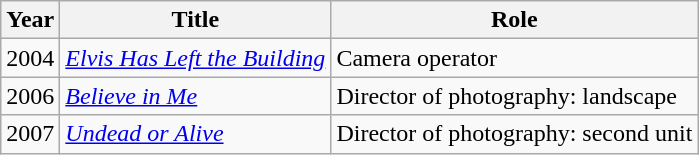<table class="wikitable">
<tr>
<th>Year</th>
<th>Title</th>
<th>Role</th>
</tr>
<tr>
<td>2004</td>
<td><em><a href='#'>Elvis Has Left the Building</a></em></td>
<td>Camera operator</td>
</tr>
<tr>
<td>2006</td>
<td><em><a href='#'>Believe in Me</a></em></td>
<td>Director of photography: landscape</td>
</tr>
<tr>
<td>2007</td>
<td><em><a href='#'>Undead or Alive</a></em></td>
<td>Director of photography: second unit</td>
</tr>
</table>
